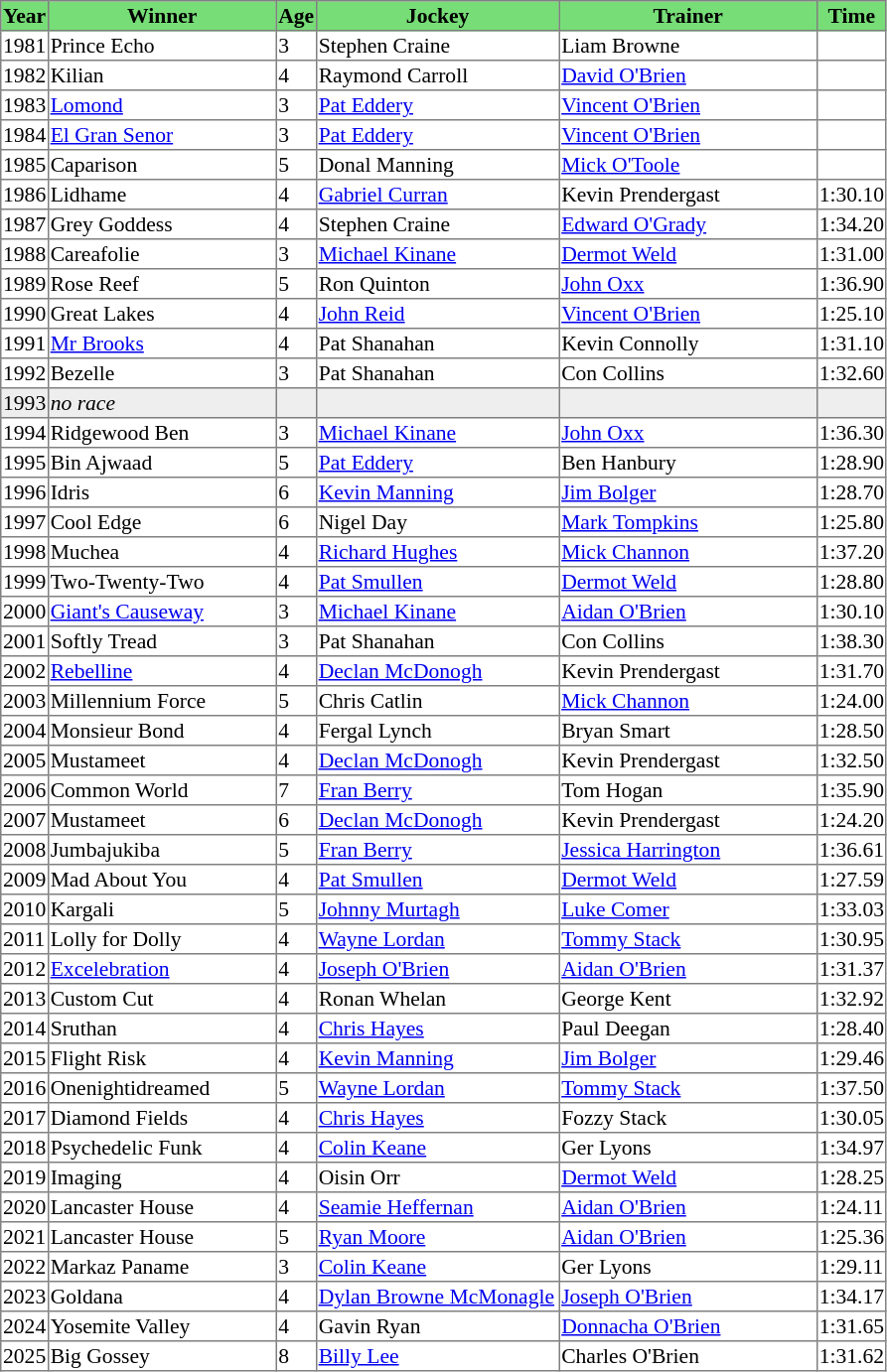<table class = "sortable" | border="1" style="border-collapse: collapse; font-size:90%">
<tr bgcolor="#77dd77" align="center">
<th>Year</th>
<th>Winner</th>
<th>Age</th>
<th>Jockey</th>
<th>Trainer</th>
<th>Time</th>
</tr>
<tr>
<td>1981</td>
<td width=150px>Prince Echo</td>
<td>3</td>
<td width=160px>Stephen Craine</td>
<td width=170px>Liam Browne</td>
<td></td>
</tr>
<tr>
<td>1982</td>
<td>Kilian</td>
<td>4</td>
<td>Raymond Carroll</td>
<td><a href='#'>David O'Brien</a></td>
<td></td>
</tr>
<tr>
<td>1983</td>
<td><a href='#'>Lomond</a></td>
<td>3</td>
<td><a href='#'>Pat Eddery</a></td>
<td><a href='#'>Vincent O'Brien</a></td>
<td></td>
</tr>
<tr>
<td>1984</td>
<td><a href='#'>El Gran Senor</a></td>
<td>3</td>
<td><a href='#'>Pat Eddery</a></td>
<td><a href='#'>Vincent O'Brien</a></td>
<td></td>
</tr>
<tr>
<td>1985</td>
<td>Caparison</td>
<td>5</td>
<td>Donal Manning</td>
<td><a href='#'>Mick O'Toole</a></td>
<td></td>
</tr>
<tr>
<td>1986</td>
<td>Lidhame</td>
<td>4</td>
<td><a href='#'>Gabriel Curran</a></td>
<td>Kevin Prendergast</td>
<td>1:30.10</td>
</tr>
<tr>
<td>1987</td>
<td>Grey Goddess</td>
<td>4</td>
<td>Stephen Craine</td>
<td><a href='#'>Edward O'Grady</a></td>
<td>1:34.20</td>
</tr>
<tr>
<td>1988</td>
<td>Careafolie</td>
<td>3</td>
<td><a href='#'>Michael Kinane</a></td>
<td><a href='#'>Dermot Weld</a></td>
<td>1:31.00</td>
</tr>
<tr>
<td>1989</td>
<td>Rose Reef</td>
<td>5</td>
<td>Ron Quinton</td>
<td><a href='#'>John Oxx</a></td>
<td>1:36.90</td>
</tr>
<tr>
<td>1990</td>
<td>Great Lakes</td>
<td>4</td>
<td><a href='#'>John Reid</a></td>
<td><a href='#'>Vincent O'Brien</a></td>
<td>1:25.10</td>
</tr>
<tr>
<td>1991</td>
<td><a href='#'>Mr Brooks</a></td>
<td>4</td>
<td>Pat Shanahan</td>
<td>Kevin Connolly</td>
<td>1:31.10</td>
</tr>
<tr>
<td>1992</td>
<td>Bezelle</td>
<td>3</td>
<td>Pat Shanahan</td>
<td>Con Collins</td>
<td>1:32.60</td>
</tr>
<tr bgcolor="#eeeeee">
<td>1993</td>
<td><em>no race</em></td>
<td></td>
<td></td>
<td></td>
<td></td>
</tr>
<tr>
<td>1994</td>
<td>Ridgewood Ben</td>
<td>3</td>
<td><a href='#'>Michael Kinane</a></td>
<td><a href='#'>John Oxx</a></td>
<td>1:36.30</td>
</tr>
<tr>
<td>1995</td>
<td>Bin Ajwaad</td>
<td>5</td>
<td><a href='#'>Pat Eddery</a></td>
<td>Ben Hanbury</td>
<td>1:28.90</td>
</tr>
<tr>
<td>1996</td>
<td>Idris</td>
<td>6</td>
<td><a href='#'>Kevin Manning</a></td>
<td><a href='#'>Jim Bolger</a></td>
<td>1:28.70</td>
</tr>
<tr>
<td>1997</td>
<td>Cool Edge</td>
<td>6</td>
<td>Nigel Day</td>
<td><a href='#'>Mark Tompkins</a></td>
<td>1:25.80</td>
</tr>
<tr>
<td>1998</td>
<td>Muchea</td>
<td>4</td>
<td><a href='#'>Richard Hughes</a></td>
<td><a href='#'>Mick Channon</a></td>
<td>1:37.20</td>
</tr>
<tr>
<td>1999</td>
<td>Two-Twenty-Two</td>
<td>4</td>
<td><a href='#'>Pat Smullen</a></td>
<td><a href='#'>Dermot Weld</a></td>
<td>1:28.80</td>
</tr>
<tr>
<td>2000</td>
<td><a href='#'>Giant's Causeway</a></td>
<td>3</td>
<td><a href='#'>Michael Kinane</a></td>
<td><a href='#'>Aidan O'Brien</a></td>
<td>1:30.10</td>
</tr>
<tr>
<td>2001</td>
<td>Softly Tread</td>
<td>3</td>
<td>Pat Shanahan</td>
<td>Con Collins</td>
<td>1:38.30</td>
</tr>
<tr>
<td>2002</td>
<td><a href='#'>Rebelline</a></td>
<td>4</td>
<td><a href='#'>Declan McDonogh</a></td>
<td>Kevin Prendergast</td>
<td>1:31.70</td>
</tr>
<tr>
<td>2003</td>
<td>Millennium Force</td>
<td>5</td>
<td>Chris Catlin</td>
<td><a href='#'>Mick Channon</a></td>
<td>1:24.00</td>
</tr>
<tr>
<td>2004</td>
<td>Monsieur Bond</td>
<td>4</td>
<td>Fergal Lynch</td>
<td>Bryan Smart</td>
<td>1:28.50</td>
</tr>
<tr>
<td>2005</td>
<td>Mustameet</td>
<td>4</td>
<td><a href='#'>Declan McDonogh</a></td>
<td>Kevin Prendergast</td>
<td>1:32.50</td>
</tr>
<tr>
<td>2006</td>
<td>Common World</td>
<td>7</td>
<td><a href='#'>Fran Berry</a></td>
<td>Tom Hogan</td>
<td>1:35.90</td>
</tr>
<tr>
<td>2007</td>
<td>Mustameet</td>
<td>6</td>
<td><a href='#'>Declan McDonogh</a></td>
<td>Kevin Prendergast</td>
<td>1:24.20</td>
</tr>
<tr>
<td>2008</td>
<td>Jumbajukiba</td>
<td>5</td>
<td><a href='#'>Fran Berry</a></td>
<td><a href='#'>Jessica Harrington</a></td>
<td>1:36.61</td>
</tr>
<tr>
<td>2009</td>
<td>Mad About You</td>
<td>4</td>
<td><a href='#'>Pat Smullen</a></td>
<td><a href='#'>Dermot Weld</a></td>
<td>1:27.59</td>
</tr>
<tr>
<td>2010</td>
<td>Kargali</td>
<td>5</td>
<td><a href='#'>Johnny Murtagh</a></td>
<td><a href='#'>Luke Comer</a></td>
<td>1:33.03</td>
</tr>
<tr>
<td>2011</td>
<td>Lolly for Dolly</td>
<td>4</td>
<td><a href='#'>Wayne Lordan</a></td>
<td><a href='#'>Tommy Stack</a></td>
<td>1:30.95</td>
</tr>
<tr>
<td>2012</td>
<td><a href='#'>Excelebration</a></td>
<td>4</td>
<td><a href='#'>Joseph O'Brien</a></td>
<td><a href='#'>Aidan O'Brien</a></td>
<td>1:31.37</td>
</tr>
<tr>
<td>2013</td>
<td>Custom Cut</td>
<td>4</td>
<td>Ronan Whelan</td>
<td>George Kent</td>
<td>1:32.92</td>
</tr>
<tr>
<td>2014</td>
<td>Sruthan</td>
<td>4</td>
<td><a href='#'>Chris Hayes</a></td>
<td>Paul Deegan</td>
<td>1:28.40</td>
</tr>
<tr>
<td>2015</td>
<td>Flight Risk</td>
<td>4</td>
<td><a href='#'>Kevin Manning</a></td>
<td><a href='#'>Jim Bolger</a></td>
<td>1:29.46</td>
</tr>
<tr>
<td>2016</td>
<td>Onenightidreamed</td>
<td>5</td>
<td><a href='#'>Wayne Lordan</a></td>
<td><a href='#'>Tommy Stack</a></td>
<td>1:37.50</td>
</tr>
<tr>
<td>2017</td>
<td>Diamond Fields</td>
<td>4</td>
<td><a href='#'>Chris Hayes</a></td>
<td>Fozzy Stack</td>
<td>1:30.05</td>
</tr>
<tr>
<td>2018</td>
<td>Psychedelic Funk</td>
<td>4</td>
<td><a href='#'>Colin Keane</a></td>
<td>Ger Lyons</td>
<td>1:34.97</td>
</tr>
<tr>
<td>2019</td>
<td>Imaging</td>
<td>4</td>
<td>Oisin Orr</td>
<td><a href='#'>Dermot Weld</a></td>
<td>1:28.25</td>
</tr>
<tr>
<td>2020</td>
<td>Lancaster House</td>
<td>4</td>
<td><a href='#'>Seamie Heffernan</a></td>
<td><a href='#'>Aidan O'Brien</a></td>
<td>1:24.11</td>
</tr>
<tr>
<td>2021</td>
<td>Lancaster House</td>
<td>5</td>
<td><a href='#'>Ryan Moore</a></td>
<td><a href='#'>Aidan O'Brien</a></td>
<td>1:25.36</td>
</tr>
<tr>
<td>2022</td>
<td>Markaz Paname</td>
<td>3</td>
<td><a href='#'>Colin Keane</a></td>
<td>Ger Lyons</td>
<td>1:29.11</td>
</tr>
<tr>
<td>2023</td>
<td>Goldana</td>
<td>4</td>
<td><a href='#'>Dylan Browne McMonagle</a></td>
<td><a href='#'>Joseph O'Brien</a></td>
<td>1:34.17</td>
</tr>
<tr>
<td>2024</td>
<td>Yosemite Valley</td>
<td>4</td>
<td>Gavin Ryan</td>
<td><a href='#'>Donnacha O'Brien</a></td>
<td>1:31.65</td>
</tr>
<tr>
<td>2025</td>
<td>Big Gossey</td>
<td>8</td>
<td><a href='#'>Billy Lee</a></td>
<td>Charles O'Brien</td>
<td>1:31.62</td>
</tr>
</table>
